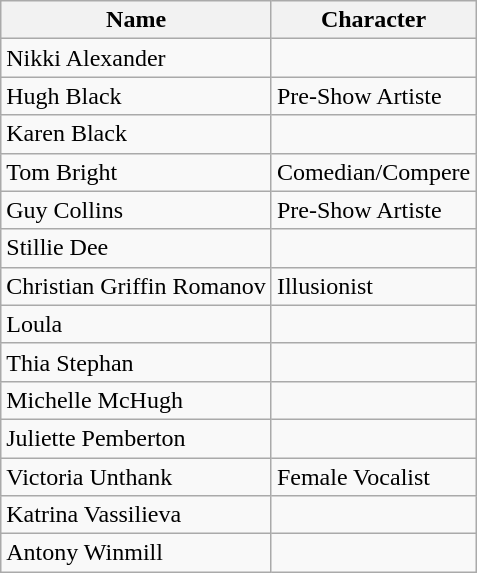<table class="wikitable">
<tr>
<th>Name</th>
<th>Character</th>
</tr>
<tr>
<td>Nikki Alexander</td>
<td></td>
</tr>
<tr>
<td>Hugh Black</td>
<td>Pre-Show Artiste</td>
</tr>
<tr>
<td>Karen Black</td>
<td></td>
</tr>
<tr>
<td>Tom Bright</td>
<td>Comedian/Compere</td>
</tr>
<tr>
<td>Guy Collins</td>
<td>Pre-Show Artiste</td>
</tr>
<tr>
<td>Stillie Dee</td>
<td></td>
</tr>
<tr>
<td>Christian Griffin Romanov</td>
<td>Illusionist</td>
</tr>
<tr>
<td>Loula</td>
<td></td>
</tr>
<tr>
<td>Thia Stephan</td>
<td></td>
</tr>
<tr>
<td>Michelle McHugh</td>
<td></td>
</tr>
<tr>
<td>Juliette Pemberton</td>
<td></td>
</tr>
<tr>
<td>Victoria Unthank</td>
<td>Female Vocalist</td>
</tr>
<tr>
<td>Katrina Vassilieva</td>
<td></td>
</tr>
<tr>
<td>Antony Winmill</td>
<td></td>
</tr>
</table>
